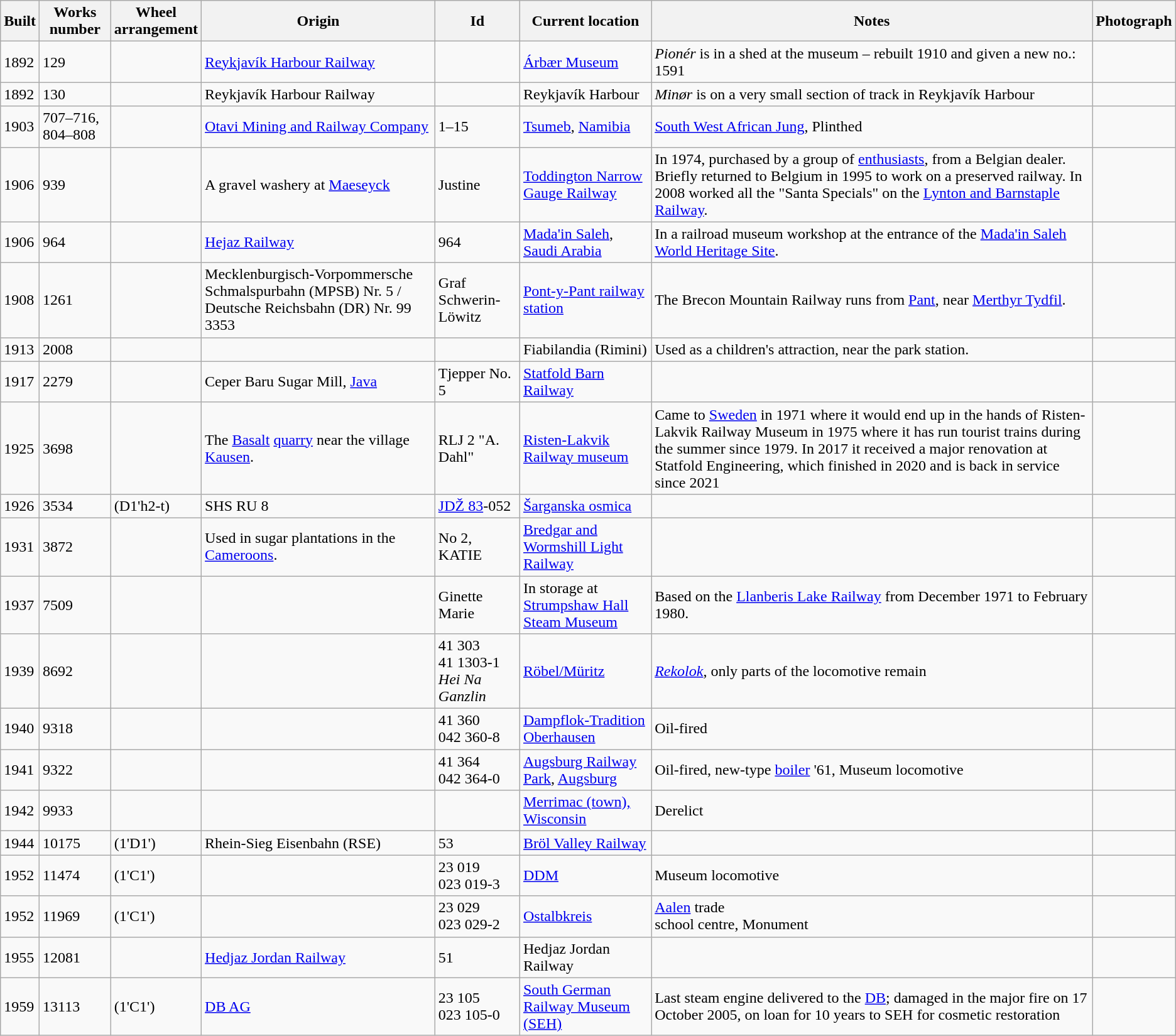<table class="wikitable sortable">
<tr>
<th>Built</th>
<th>Works<br>number</th>
<th>Wheel<br>arrangement</th>
<th>Origin</th>
<th>Id</th>
<th>Current location</th>
<th>Notes</th>
<th>Photograph</th>
</tr>
<tr>
<td>1892</td>
<td>129</td>
<td></td>
<td><a href='#'>Reykjavík Harbour Railway</a></td>
<td></td>
<td><a href='#'>Árbær Museum</a></td>
<td><em>Pionér</em> is in a shed at the museum – rebuilt 1910 and given a new no.: 1591</td>
<td></td>
</tr>
<tr>
<td>1892</td>
<td>130</td>
<td></td>
<td>Reykjavík Harbour Railway</td>
<td></td>
<td>Reykjavík Harbour</td>
<td><em>Minør</em> is on a very small section of track in Reykjavík Harbour</td>
<td></td>
</tr>
<tr>
<td>1903</td>
<td>707–716, 804–808</td>
<td></td>
<td><a href='#'>Otavi Mining and Railway Company</a></td>
<td>1–15</td>
<td><a href='#'>Tsumeb</a>, <a href='#'>Namibia</a></td>
<td><a href='#'>South West African Jung</a>, Plinthed</td>
<td></td>
</tr>
<tr>
<td>1906</td>
<td>939</td>
<td></td>
<td>A gravel washery at <a href='#'>Maeseyck</a></td>
<td>Justine</td>
<td><a href='#'>Toddington Narrow Gauge Railway</a></td>
<td>In 1974, purchased by a group of <a href='#'>enthusiasts</a>, from a Belgian dealer. Briefly returned to Belgium in 1995 to work on a preserved railway. In 2008 worked all the "Santa Specials" on the <a href='#'>Lynton and Barnstaple Railway</a>.</td>
<td></td>
</tr>
<tr>
<td>1906</td>
<td>964</td>
<td></td>
<td><a href='#'>Hejaz Railway</a></td>
<td>964</td>
<td><a href='#'>Mada'in Saleh</a>, <a href='#'>Saudi Arabia</a></td>
<td>In a railroad museum workshop at the entrance of the <a href='#'>Mada'in Saleh</a> <a href='#'>World Heritage Site</a>.</td>
<td><br></td>
</tr>
<tr>
<td>1908</td>
<td>1261</td>
<td></td>
<td>Mecklenburgisch-Vorpommersche Schmalspurbahn (MPSB) Nr. 5 / Deutsche Reichsbahn (DR) Nr. 99 3353</td>
<td>Graf Schwerin-Löwitz</td>
<td><a href='#'>Pont-y-Pant railway station</a></td>
<td>The Brecon Mountain Railway runs from <a href='#'>Pant</a>, near <a href='#'>Merthyr Tydfil</a>.</td>
<td></td>
</tr>
<tr>
<td>1913</td>
<td>2008</td>
<td></td>
<td></td>
<td></td>
<td>Fiabilandia (Rimini)</td>
<td>Used as a children's attraction, near the park station.</td>
<td></td>
</tr>
<tr>
<td>1917</td>
<td>2279</td>
<td></td>
<td>Ceper Baru Sugar Mill, <a href='#'>Java</a></td>
<td>Tjepper No. 5</td>
<td><a href='#'>Statfold Barn Railway</a></td>
<td></td>
<td></td>
</tr>
<tr>
<td>1925</td>
<td>3698</td>
<td></td>
<td>The <a href='#'>Basalt</a> <a href='#'>quarry</a> near the village <a href='#'>Kausen</a>.</td>
<td>RLJ 2 "A. Dahl"</td>
<td><a href='#'>Risten-Lakvik Railway museum</a></td>
<td>Came to <a href='#'>Sweden</a> in 1971 where it would end up in the hands of Risten-Lakvik Railway Museum in 1975 where it has run tourist trains during the summer since 1979. In 2017 it received a major renovation at Statfold Engineering,  which finished in 2020 and is back in service since 2021</td>
<td></td>
</tr>
<tr>
<td>1926</td>
<td>3534</td>
<td> (D1'h2-t)</td>
<td>SHS RU 8</td>
<td><a href='#'>JDŽ 83</a>-052</td>
<td><a href='#'>Šarganska osmica</a></td>
<td></td>
<td></td>
</tr>
<tr>
<td>1931</td>
<td>3872</td>
<td></td>
<td>Used in sugar plantations in the <a href='#'>Cameroons</a>.</td>
<td>No 2, KATIE</td>
<td><a href='#'>Bredgar and Wormshill Light Railway</a></td>
<td></td>
<td></td>
</tr>
<tr>
<td>1937</td>
<td>7509</td>
<td></td>
<td></td>
<td>Ginette Marie</td>
<td>In storage at <a href='#'>Strumpshaw Hall Steam Museum</a></td>
<td>Based on the <a href='#'>Llanberis Lake Railway</a> from December 1971 to February 1980.</td>
<td></td>
</tr>
<tr>
<td>1939</td>
<td>8692</td>
<td></td>
<td></td>
<td>41 303<br>41 1303-1<br><em>Hei Na Ganzlin</em></td>
<td><a href='#'>Röbel/Müritz</a></td>
<td><em><a href='#'>Rekolok</a></em>, only parts of the locomotive remain</td>
<td></td>
</tr>
<tr>
<td>1940</td>
<td>9318</td>
<td></td>
<td></td>
<td>41 360<br>042 360-8</td>
<td><a href='#'>Dampflok-Tradition Oberhausen</a></td>
<td>Oil-fired</td>
<td></td>
</tr>
<tr>
<td>1941</td>
<td>9322</td>
<td></td>
<td></td>
<td>41 364<br>042 364-0</td>
<td><a href='#'>Augsburg Railway Park</a>, <a href='#'>Augsburg</a></td>
<td>Oil-fired, new-type <a href='#'>boiler</a> '61, Museum locomotive</td>
<td></td>
</tr>
<tr>
<td>1942</td>
<td>9933</td>
<td></td>
<td></td>
<td></td>
<td><a href='#'>Merrimac (town), Wisconsin</a></td>
<td>Derelict</td>
<td></td>
</tr>
<tr>
<td>1944</td>
<td>10175</td>
<td> (1'D1')</td>
<td>Rhein-Sieg Eisenbahn (RSE)</td>
<td>53</td>
<td><a href='#'>Bröl Valley Railway</a></td>
<td></td>
<td></td>
</tr>
<tr>
<td>1952</td>
<td>11474</td>
<td> (1'C1')</td>
<td></td>
<td>23 019<br>023 019-3</td>
<td><a href='#'>DDM</a></td>
<td>Museum locomotive</td>
<td></td>
</tr>
<tr>
<td>1952</td>
<td>11969</td>
<td> (1'C1')</td>
<td></td>
<td>23 029<br>023 029-2</td>
<td><a href='#'>Ostalbkreis</a></td>
<td><a href='#'>Aalen</a> trade<br>school centre, Monument</td>
<td></td>
</tr>
<tr>
<td>1955</td>
<td>12081</td>
<td></td>
<td><a href='#'>Hedjaz Jordan Railway</a></td>
<td>51</td>
<td>Hedjaz Jordan Railway</td>
<td></td>
<td></td>
</tr>
<tr>
<td>1959</td>
<td>13113</td>
<td> (1'C1')</td>
<td><a href='#'>DB AG</a></td>
<td>23 105<br>023 105-0</td>
<td><a href='#'>South German Railway Museum (SEH)</a></td>
<td>Last steam engine delivered to the <a href='#'>DB</a>; damaged in the major fire on 17 October 2005, on loan for 10 years to SEH for cosmetic restoration</td>
<td></td>
</tr>
</table>
